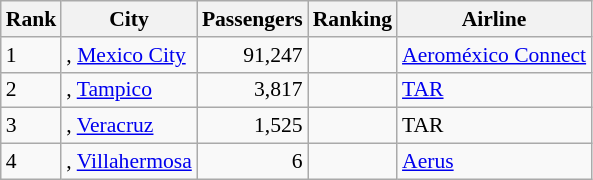<table class="wikitable" style="font-size: 90%" width= align=>
<tr>
<th>Rank</th>
<th>City</th>
<th>Passengers</th>
<th>Ranking</th>
<th>Airline</th>
</tr>
<tr>
<td>1</td>
<td>, <a href='#'>Mexico City</a></td>
<td align="right">91,247</td>
<td align="center"></td>
<td><a href='#'>Aeroméxico Connect</a></td>
</tr>
<tr>
<td>2</td>
<td>, <a href='#'>Tampico</a></td>
<td align="right">3,817</td>
<td align="center"></td>
<td><a href='#'>TAR</a></td>
</tr>
<tr>
<td>3</td>
<td>, <a href='#'>Veracruz</a></td>
<td align="right">1,525</td>
<td align="center"></td>
<td>TAR</td>
</tr>
<tr>
<td>4</td>
<td>, <a href='#'>Villahermosa</a></td>
<td align="right">6</td>
<td align="center"></td>
<td><a href='#'>Aerus</a></td>
</tr>
</table>
